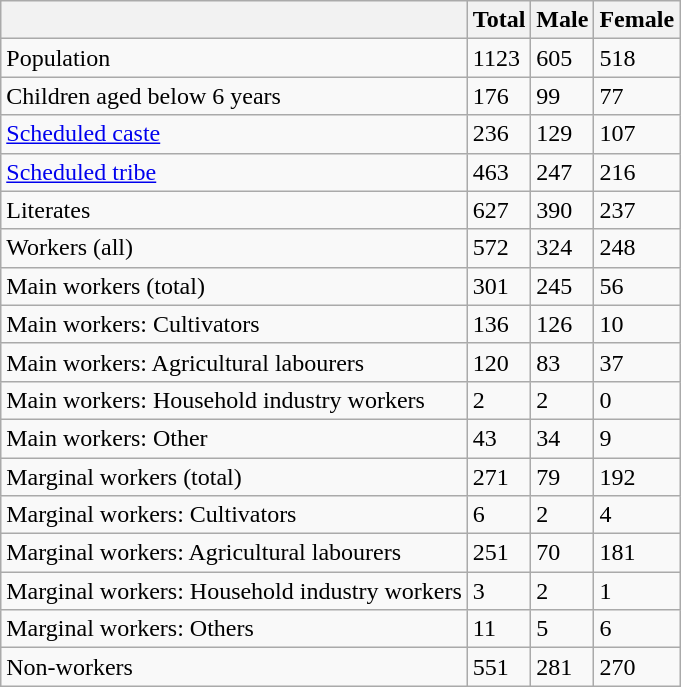<table class="wikitable sortable">
<tr>
<th></th>
<th>Total</th>
<th>Male</th>
<th>Female</th>
</tr>
<tr>
<td>Population</td>
<td>1123</td>
<td>605</td>
<td>518</td>
</tr>
<tr>
<td>Children aged below 6 years</td>
<td>176</td>
<td>99</td>
<td>77</td>
</tr>
<tr>
<td><a href='#'>Scheduled caste</a></td>
<td>236</td>
<td>129</td>
<td>107</td>
</tr>
<tr>
<td><a href='#'>Scheduled tribe</a></td>
<td>463</td>
<td>247</td>
<td>216</td>
</tr>
<tr>
<td>Literates</td>
<td>627</td>
<td>390</td>
<td>237</td>
</tr>
<tr>
<td>Workers (all)</td>
<td>572</td>
<td>324</td>
<td>248</td>
</tr>
<tr>
<td>Main workers (total)</td>
<td>301</td>
<td>245</td>
<td>56</td>
</tr>
<tr>
<td>Main workers: Cultivators</td>
<td>136</td>
<td>126</td>
<td>10</td>
</tr>
<tr>
<td>Main workers: Agricultural labourers</td>
<td>120</td>
<td>83</td>
<td>37</td>
</tr>
<tr>
<td>Main workers: Household industry workers</td>
<td>2</td>
<td>2</td>
<td>0</td>
</tr>
<tr>
<td>Main workers: Other</td>
<td>43</td>
<td>34</td>
<td>9</td>
</tr>
<tr>
<td>Marginal workers (total)</td>
<td>271</td>
<td>79</td>
<td>192</td>
</tr>
<tr>
<td>Marginal workers: Cultivators</td>
<td>6</td>
<td>2</td>
<td>4</td>
</tr>
<tr>
<td>Marginal workers: Agricultural labourers</td>
<td>251</td>
<td>70</td>
<td>181</td>
</tr>
<tr>
<td>Marginal workers: Household industry workers</td>
<td>3</td>
<td>2</td>
<td>1</td>
</tr>
<tr>
<td>Marginal workers: Others</td>
<td>11</td>
<td>5</td>
<td>6</td>
</tr>
<tr>
<td>Non-workers</td>
<td>551</td>
<td>281</td>
<td>270</td>
</tr>
</table>
